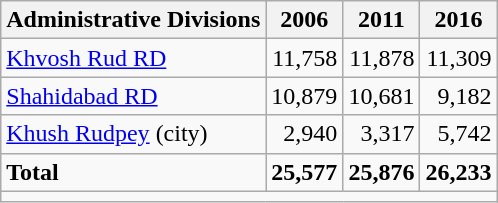<table class="wikitable">
<tr>
<th>Administrative Divisions</th>
<th>2006</th>
<th>2011</th>
<th>2016</th>
</tr>
<tr>
<td><a href='#'>Khvosh Rud RD</a></td>
<td style="text-align: right;">11,758</td>
<td style="text-align: right;">11,878</td>
<td style="text-align: right;">11,309</td>
</tr>
<tr>
<td><a href='#'>Shahidabad RD</a></td>
<td style="text-align: right;">10,879</td>
<td style="text-align: right;">10,681</td>
<td style="text-align: right;">9,182</td>
</tr>
<tr>
<td><a href='#'>Khush Rudpey</a> (city)</td>
<td style="text-align: right;">2,940</td>
<td style="text-align: right;">3,317</td>
<td style="text-align: right;">5,742</td>
</tr>
<tr>
<td><strong>Total</strong></td>
<td style="text-align: right;"><strong>25,577</strong></td>
<td style="text-align: right;"><strong>25,876</strong></td>
<td style="text-align: right;"><strong>26,233</strong></td>
</tr>
<tr>
<td colspan=4></td>
</tr>
</table>
